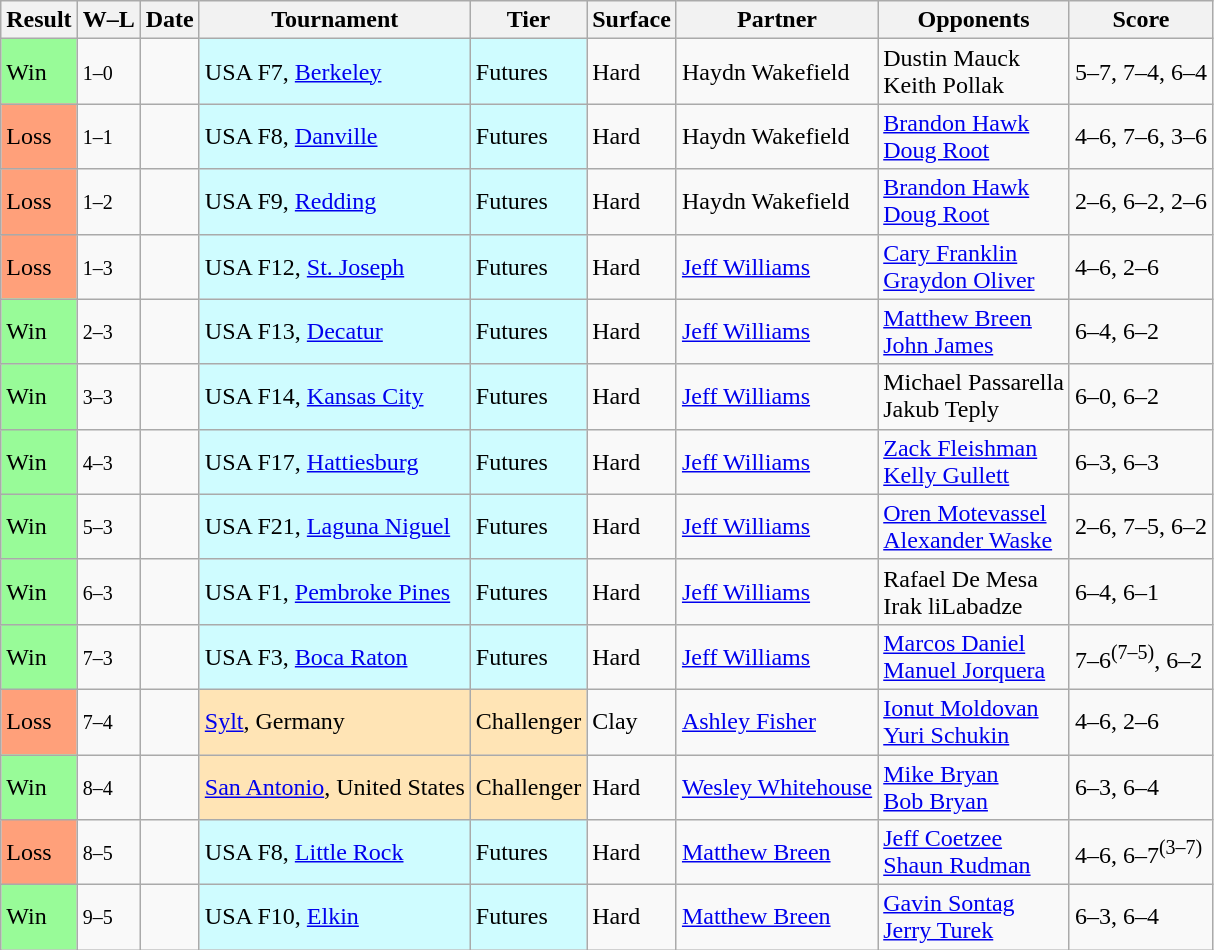<table class="sortable wikitable">
<tr>
<th>Result</th>
<th class="unsortable">W–L</th>
<th>Date</th>
<th>Tournament</th>
<th>Tier</th>
<th>Surface</th>
<th>Partner</th>
<th>Opponents</th>
<th class="unsortable">Score</th>
</tr>
<tr>
<td style="background:#98fb98;">Win</td>
<td><small>1–0</small></td>
<td></td>
<td style="background:#cffcff;">USA F7, <a href='#'>Berkeley</a></td>
<td style="background:#cffcff;">Futures</td>
<td>Hard</td>
<td> Haydn Wakefield</td>
<td> Dustin Mauck <br>  Keith Pollak</td>
<td>5–7, 7–4, 6–4</td>
</tr>
<tr>
<td style="background:#ffa07a;">Loss</td>
<td><small>1–1</small></td>
<td></td>
<td style="background:#cffcff;">USA F8, <a href='#'>Danville</a></td>
<td style="background:#cffcff;">Futures</td>
<td>Hard</td>
<td> Haydn Wakefield</td>
<td> <a href='#'>Brandon Hawk</a> <br>  <a href='#'>Doug Root</a></td>
<td>4–6, 7–6, 3–6</td>
</tr>
<tr>
<td style="background:#ffa07a;">Loss</td>
<td><small>1–2</small></td>
<td></td>
<td style="background:#cffcff;">USA F9, <a href='#'>Redding</a></td>
<td style="background:#cffcff;">Futures</td>
<td>Hard</td>
<td> Haydn Wakefield</td>
<td> <a href='#'>Brandon Hawk</a> <br>  <a href='#'>Doug Root</a></td>
<td>2–6, 6–2, 2–6</td>
</tr>
<tr>
<td style="background:#ffa07a;">Loss</td>
<td><small>1–3</small></td>
<td></td>
<td style="background:#cffcff;">USA F12, <a href='#'>St. Joseph</a></td>
<td style="background:#cffcff;">Futures</td>
<td>Hard</td>
<td> <a href='#'>Jeff Williams</a></td>
<td> <a href='#'>Cary Franklin</a> <br>  <a href='#'>Graydon Oliver</a></td>
<td>4–6, 2–6</td>
</tr>
<tr>
<td style="background:#98fb98;">Win</td>
<td><small>2–3</small></td>
<td></td>
<td style="background:#cffcff;">USA F13, <a href='#'>Decatur</a></td>
<td style="background:#cffcff;">Futures</td>
<td>Hard</td>
<td> <a href='#'>Jeff Williams</a></td>
<td> <a href='#'>Matthew Breen</a> <br>  <a href='#'>John James</a></td>
<td>6–4, 6–2</td>
</tr>
<tr>
<td style="background:#98fb98;">Win</td>
<td><small>3–3</small></td>
<td></td>
<td style="background:#cffcff;">USA F14, <a href='#'>Kansas City</a></td>
<td style="background:#cffcff;">Futures</td>
<td>Hard</td>
<td> <a href='#'>Jeff Williams</a></td>
<td> Michael Passarella <br>  Jakub Teply</td>
<td>6–0, 6–2</td>
</tr>
<tr>
<td style="background:#98fb98;">Win</td>
<td><small>4–3</small></td>
<td></td>
<td style="background:#cffcff;">USA F17, <a href='#'>Hattiesburg</a></td>
<td style="background:#cffcff;">Futures</td>
<td>Hard</td>
<td> <a href='#'>Jeff Williams</a></td>
<td> <a href='#'>Zack Fleishman</a> <br>  <a href='#'>Kelly Gullett</a></td>
<td>6–3, 6–3</td>
</tr>
<tr>
<td style="background:#98fb98;">Win</td>
<td><small>5–3</small></td>
<td></td>
<td style="background:#cffcff;">USA F21, <a href='#'>Laguna Niguel</a></td>
<td style="background:#cffcff;">Futures</td>
<td>Hard</td>
<td> <a href='#'>Jeff Williams</a></td>
<td> <a href='#'>Oren Motevassel</a> <br>  <a href='#'>Alexander Waske</a></td>
<td>2–6, 7–5, 6–2</td>
</tr>
<tr>
<td style="background:#98fb98;">Win</td>
<td><small>6–3</small></td>
<td></td>
<td style="background:#cffcff;">USA F1, <a href='#'>Pembroke Pines</a></td>
<td style="background:#cffcff;">Futures</td>
<td>Hard</td>
<td> <a href='#'>Jeff Williams</a></td>
<td> Rafael De Mesa <br>  Irak liLabadze</td>
<td>6–4, 6–1</td>
</tr>
<tr>
<td style="background:#98fb98;">Win</td>
<td><small>7–3</small></td>
<td></td>
<td style="background:#cffcff;">USA F3, <a href='#'>Boca Raton</a></td>
<td style="background:#cffcff;">Futures</td>
<td>Hard</td>
<td> <a href='#'>Jeff Williams</a></td>
<td> <a href='#'>Marcos Daniel</a> <br>  <a href='#'>Manuel Jorquera</a></td>
<td>7–6<sup>(7–5)</sup>, 6–2</td>
</tr>
<tr>
<td style="background:#ffa07a;">Loss</td>
<td><small>7–4</small></td>
<td></td>
<td style="background:moccasin;"><a href='#'>Sylt</a>, Germany</td>
<td style="background:moccasin;">Challenger</td>
<td>Clay</td>
<td> <a href='#'>Ashley Fisher</a></td>
<td> <a href='#'>Ionut Moldovan</a> <br>  <a href='#'>Yuri Schukin</a></td>
<td>4–6, 2–6</td>
</tr>
<tr>
<td style="background:#98fb98;">Win</td>
<td><small>8–4</small></td>
<td></td>
<td style="background:moccasin;"><a href='#'>San Antonio</a>, United States</td>
<td style="background:moccasin;">Challenger</td>
<td>Hard</td>
<td> <a href='#'>Wesley Whitehouse</a></td>
<td> <a href='#'>Mike Bryan</a> <br>  <a href='#'>Bob Bryan</a></td>
<td>6–3, 6–4</td>
</tr>
<tr>
<td style="background:#ffa07a;">Loss</td>
<td><small>8–5</small></td>
<td></td>
<td style="background:#cffcff;">USA F8, <a href='#'>Little Rock</a></td>
<td style="background:#cffcff;">Futures</td>
<td>Hard</td>
<td> <a href='#'>Matthew Breen</a></td>
<td> <a href='#'>Jeff Coetzee</a> <br>  <a href='#'>Shaun Rudman</a></td>
<td>4–6, 6–7<sup>(3–7)</sup></td>
</tr>
<tr>
<td style="background:#98fb98;">Win</td>
<td><small>9–5</small></td>
<td></td>
<td style="background:#cffcff;">USA F10, <a href='#'>Elkin</a></td>
<td style="background:#cffcff;">Futures</td>
<td>Hard</td>
<td> <a href='#'>Matthew Breen</a></td>
<td> <a href='#'>Gavin Sontag</a> <br>  <a href='#'>Jerry Turek</a></td>
<td>6–3, 6–4</td>
</tr>
</table>
